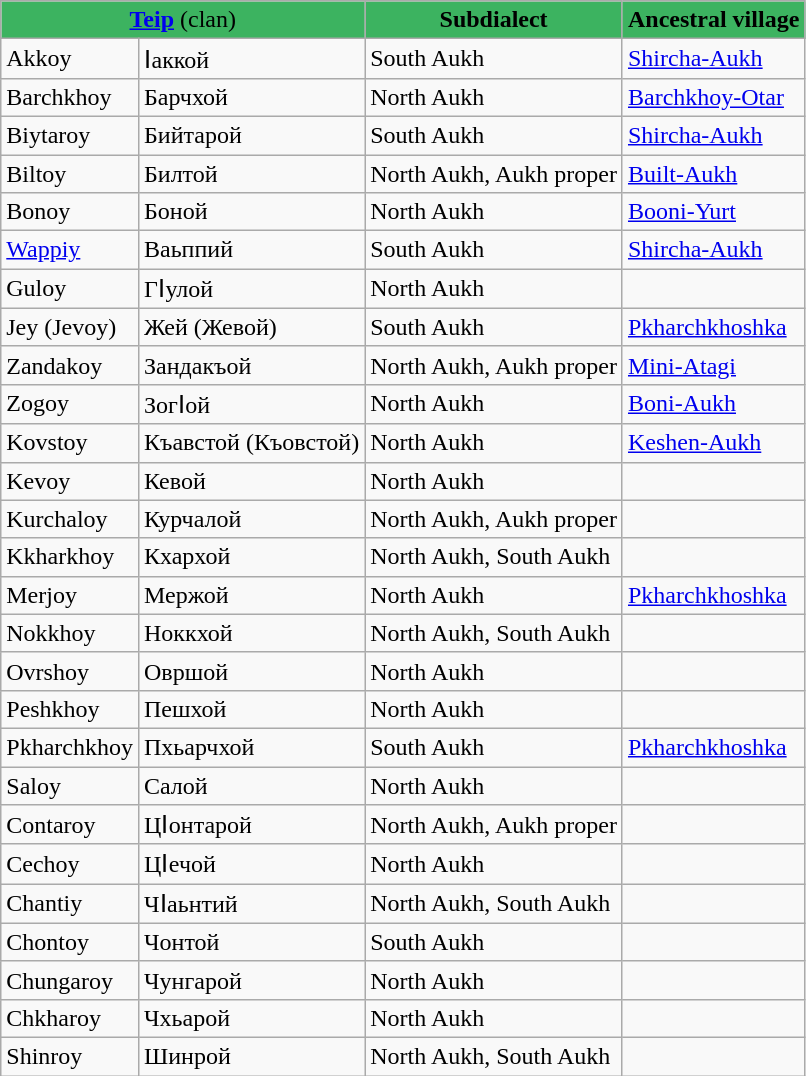<table class="wikitable">
<tr style="background-color: #3CB360; text-align: center">
<td colspan="2"><span><strong><a href='#'>Teip</a></strong> (clan)</span></td>
<td><span><strong>Subdialect</strong></span></td>
<td><span><strong>Ancestral village</strong></span></td>
</tr>
<tr>
<td>Akkoy</td>
<td>Ӏаккой</td>
<td>South Aukh</td>
<td><a href='#'>Shircha-Aukh</a></td>
</tr>
<tr>
<td>Barchkhoy</td>
<td>Барчхой</td>
<td>North Aukh</td>
<td><a href='#'>Barchkhoy-Otar</a></td>
</tr>
<tr>
<td>Biytaroy</td>
<td>Бийтарой</td>
<td>South Aukh</td>
<td><a href='#'>Shircha-Aukh</a></td>
</tr>
<tr>
<td>Biltoy</td>
<td>Билтой</td>
<td>North Aukh, Aukh proper</td>
<td><a href='#'>Built-Aukh</a></td>
</tr>
<tr>
<td>Bonoy</td>
<td>Боной</td>
<td>North Aukh</td>
<td><a href='#'>Booni-Yurt</a></td>
</tr>
<tr>
<td><a href='#'>Wappiy</a></td>
<td>Ваьппий</td>
<td>South Aukh</td>
<td><a href='#'>Shircha-Aukh</a></td>
</tr>
<tr>
<td>Guloy</td>
<td>ГӀулой</td>
<td>North Aukh</td>
<td></td>
</tr>
<tr>
<td>Jey (Jevoy)</td>
<td>Жей (Жевой)</td>
<td>South Aukh</td>
<td><a href='#'>Pkharchkhoshka</a></td>
</tr>
<tr>
<td>Zandakoy</td>
<td>Зандакъой</td>
<td>North Aukh, Aukh proper</td>
<td><a href='#'>Mini-Atagi</a></td>
</tr>
<tr>
<td>Zogoy</td>
<td>ЗогӀой</td>
<td>North Aukh</td>
<td><a href='#'>Boni-Aukh</a></td>
</tr>
<tr>
<td>Kovstoy</td>
<td>Къавстой (Къовстой)</td>
<td>North Aukh</td>
<td><a href='#'>Keshen-Aukh</a></td>
</tr>
<tr>
<td>Kevoy</td>
<td>Кевой</td>
<td>North Aukh</td>
<td></td>
</tr>
<tr>
<td>Kurchaloy</td>
<td>Курчалой</td>
<td>North Aukh, Aukh proper</td>
<td></td>
</tr>
<tr>
<td>Kkharkhoy</td>
<td>Кхархой</td>
<td>North Aukh, South Aukh</td>
<td></td>
</tr>
<tr>
<td>Merjoy</td>
<td>Мержой</td>
<td>North Aukh</td>
<td><a href='#'>Pkharchkhoshka</a></td>
</tr>
<tr>
<td>Nokkhoy</td>
<td>Ноккхой</td>
<td>North Aukh, South Aukh</td>
<td></td>
</tr>
<tr>
<td>Ovrshoy</td>
<td>Овршой</td>
<td>North Aukh</td>
<td></td>
</tr>
<tr>
<td>Peshkhoy</td>
<td>Пешхой</td>
<td>North Aukh</td>
<td></td>
</tr>
<tr>
<td>Pkharchkhoy</td>
<td>Пхьарчхой</td>
<td>South Aukh</td>
<td><a href='#'>Pkharchkhoshka</a></td>
</tr>
<tr>
<td>Saloy</td>
<td>Салой</td>
<td>North Aukh</td>
<td></td>
</tr>
<tr>
<td>Contaroy</td>
<td>ЦӀонтарой</td>
<td>North Aukh, Aukh proper</td>
<td></td>
</tr>
<tr>
<td>Cechoy</td>
<td>ЦӀечой</td>
<td>North Aukh</td>
<td></td>
</tr>
<tr>
<td>Chantiy</td>
<td>ЧӀаьнтий</td>
<td>North Aukh, South Aukh</td>
<td></td>
</tr>
<tr>
<td>Chontoy</td>
<td>Чонтой</td>
<td>South Aukh</td>
<td></td>
</tr>
<tr>
<td>Chungaroy</td>
<td>Чунгарой</td>
<td>North Aukh</td>
<td></td>
</tr>
<tr>
<td>Chkharoy</td>
<td>Чхьарой</td>
<td>North Aukh</td>
<td></td>
</tr>
<tr>
<td>Shinroy</td>
<td>Шинрой</td>
<td>North Aukh, South Aukh</td>
<td></td>
</tr>
</table>
